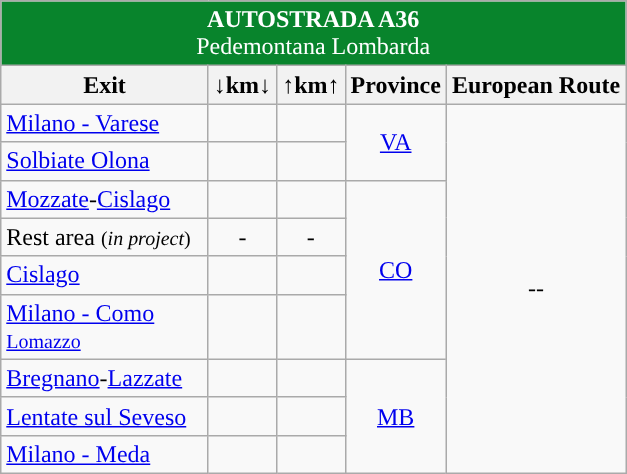<table class="wikitable">
<tr align="center" bgcolor="08842C" style="color: white;">
<td colspan="5"><strong> AUTOSTRADA A36</strong><br>Pedemontana Lombarda</td>
</tr>
<tr>
<th style="text-align:center;"><strong>Exit</strong></th>
<th style="text-align:center;"><strong>↓km↓</strong></th>
<th style="text-align:center;"><strong>↑km↑</strong></th>
<th align="center"><strong>Province</strong></th>
<th align="center"><strong>European Route</strong></th>
</tr>
<tr>
<td>  <a href='#'>Milano - Varese</a></td>
<td align="center"></td>
<td align="center"></td>
<td rowspan=2 align="center"><a href='#'>VA</a></td>
<td rowspan=9 align="center">--</td>
</tr>
<tr>
<td> <a href='#'>Solbiate Olona</a></td>
<td align="center"></td>
<td align="center"></td>
</tr>
<tr>
<td>  <a href='#'>Mozzate</a>-<a href='#'>Cislago</a></td>
<td align="center"></td>
<td align="center"></td>
<td rowspan=4 align="center"><a href='#'>CO</a></td>
</tr>
<tr>
<td> Rest area <small>(<em>in project</em>)</small>  </td>
<td align="center">-</td>
<td align="center">-</td>
</tr>
<tr>
<td> <a href='#'>Cislago</a></td>
<td align="center"></td>
<td align="center"></td>
</tr>
<tr>
<td>  <a href='#'>Milano - Como</a><br><small><a href='#'>Lomazzo</a> </small></td>
<td align="center"></td>
<td align="center"></td>
</tr>
<tr>
<td> <a href='#'>Bregnano</a>-<a href='#'>Lazzate</a></td>
<td align="center"></td>
<td align="center"></td>
<td rowspan=4 align="center"><a href='#'>MB</a></td>
</tr>
<tr>
<td> <a href='#'>Lentate sul Seveso</a></td>
<td align="center"></td>
<td align="center"></td>
</tr>
<tr>
<td>  <a href='#'>Milano - Meda</a></td>
<td align="center"></td>
<td align="center"></td>
</tr>
</table>
